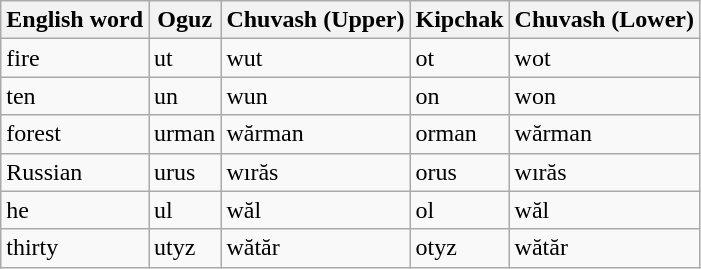<table class="wikitable">
<tr>
<th>English word</th>
<th>Oguz</th>
<th>Chuvash (Upper)</th>
<th>Kipchak</th>
<th>Chuvash (Lower)</th>
</tr>
<tr>
<td>fire</td>
<td>ut</td>
<td>wut</td>
<td>ot</td>
<td>wot</td>
</tr>
<tr>
<td>ten</td>
<td>un</td>
<td>wun</td>
<td>on</td>
<td>won</td>
</tr>
<tr>
<td>forest</td>
<td>urman</td>
<td>wărman</td>
<td>orman</td>
<td>wărman</td>
</tr>
<tr>
<td>Russian</td>
<td>urus</td>
<td>wırăs</td>
<td>orus</td>
<td>wırăs</td>
</tr>
<tr>
<td>he</td>
<td>ul</td>
<td>wăl</td>
<td>ol</td>
<td>wăl</td>
</tr>
<tr>
<td>thirty</td>
<td>utyz</td>
<td>wătăr</td>
<td>otyz</td>
<td>wătăr</td>
</tr>
</table>
